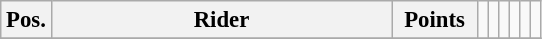<table class="wikitable" style="font-size: 95%">
<tr valign=top >
<th width=20px  valign=middle>Pos.</th>
<th width=220px valign=middle>Rider</th>
<th width=50px  valign=middle>Points</th>
<td></td>
<td></td>
<td></td>
<td></td>
<td></td>
<td></td>
</tr>
<tr>
</tr>
</table>
